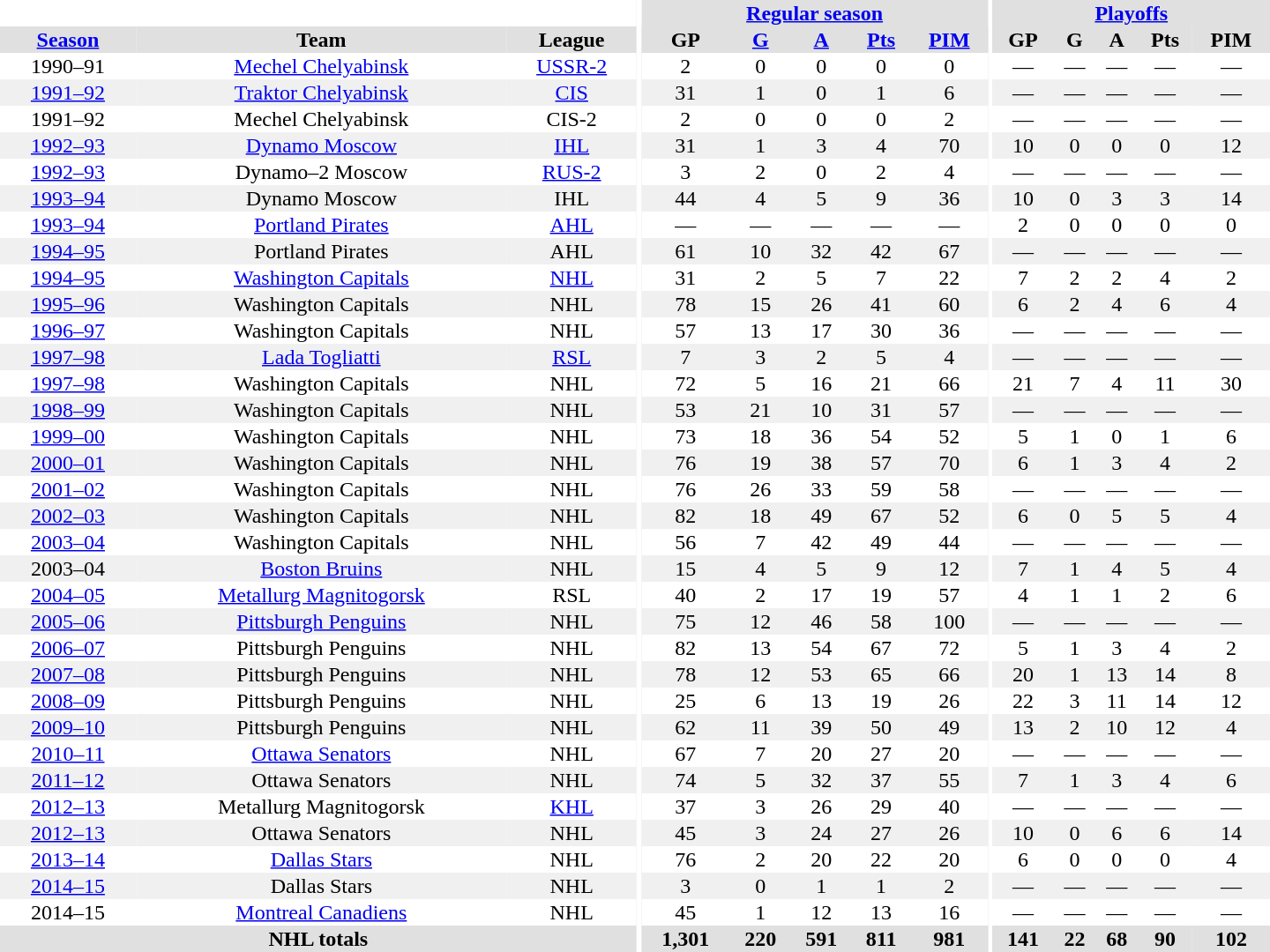<table border="0" cellpadding="1" cellspacing="0" style="text-align:center; width:60em">
<tr bgcolor="#e0e0e0">
<th colspan="3" bgcolor="#ffffff"></th>
<th rowspan="100" bgcolor="#ffffff"></th>
<th colspan="5"><a href='#'>Regular season</a></th>
<th rowspan="100" bgcolor="#ffffff"></th>
<th colspan="5"><a href='#'>Playoffs</a></th>
</tr>
<tr bgcolor="#e0e0e0">
<th><a href='#'>Season</a></th>
<th>Team</th>
<th>League</th>
<th>GP</th>
<th><a href='#'>G</a></th>
<th><a href='#'>A</a></th>
<th><a href='#'>Pts</a></th>
<th><a href='#'>PIM</a></th>
<th>GP</th>
<th>G</th>
<th>A</th>
<th>Pts</th>
<th>PIM</th>
</tr>
<tr>
<td>1990–91</td>
<td><a href='#'>Mechel Chelyabinsk</a></td>
<td><a href='#'>USSR-2</a></td>
<td>2</td>
<td>0</td>
<td>0</td>
<td>0</td>
<td>0</td>
<td>—</td>
<td>—</td>
<td>—</td>
<td>—</td>
<td>—</td>
</tr>
<tr bgcolor="#f0f0f0">
<td><a href='#'>1991–92</a></td>
<td><a href='#'>Traktor Chelyabinsk</a></td>
<td><a href='#'>CIS</a></td>
<td>31</td>
<td>1</td>
<td>0</td>
<td>1</td>
<td>6</td>
<td>—</td>
<td>—</td>
<td>—</td>
<td>—</td>
<td>—</td>
</tr>
<tr>
<td>1991–92</td>
<td>Mechel Chelyabinsk</td>
<td>CIS-2</td>
<td>2</td>
<td>0</td>
<td>0</td>
<td>0</td>
<td>2</td>
<td>—</td>
<td>—</td>
<td>—</td>
<td>—</td>
<td>—</td>
</tr>
<tr bgcolor="#f0f0f0">
<td><a href='#'>1992–93</a></td>
<td><a href='#'>Dynamo Moscow</a></td>
<td><a href='#'>IHL</a></td>
<td>31</td>
<td>1</td>
<td>3</td>
<td>4</td>
<td>70</td>
<td>10</td>
<td>0</td>
<td>0</td>
<td>0</td>
<td>12</td>
</tr>
<tr>
<td><a href='#'>1992–93</a></td>
<td>Dynamo–2 Moscow</td>
<td><a href='#'>RUS-2</a></td>
<td>3</td>
<td>2</td>
<td>0</td>
<td>2</td>
<td>4</td>
<td>—</td>
<td>—</td>
<td>—</td>
<td>—</td>
<td>—</td>
</tr>
<tr bgcolor="#f0f0f0">
<td><a href='#'>1993–94</a></td>
<td>Dynamo Moscow</td>
<td>IHL</td>
<td>44</td>
<td>4</td>
<td>5</td>
<td>9</td>
<td>36</td>
<td>10</td>
<td>0</td>
<td>3</td>
<td>3</td>
<td>14</td>
</tr>
<tr>
<td><a href='#'>1993–94</a></td>
<td><a href='#'>Portland Pirates</a></td>
<td><a href='#'>AHL</a></td>
<td>—</td>
<td>—</td>
<td>—</td>
<td>—</td>
<td>—</td>
<td>2</td>
<td>0</td>
<td>0</td>
<td>0</td>
<td>0</td>
</tr>
<tr bgcolor="#f0f0f0">
<td><a href='#'>1994–95</a></td>
<td>Portland Pirates</td>
<td>AHL</td>
<td>61</td>
<td>10</td>
<td>32</td>
<td>42</td>
<td>67</td>
<td>—</td>
<td>—</td>
<td>—</td>
<td>—</td>
<td>—</td>
</tr>
<tr>
<td><a href='#'>1994–95</a></td>
<td><a href='#'>Washington Capitals</a></td>
<td><a href='#'>NHL</a></td>
<td>31</td>
<td>2</td>
<td>5</td>
<td>7</td>
<td>22</td>
<td>7</td>
<td>2</td>
<td>2</td>
<td>4</td>
<td>2</td>
</tr>
<tr bgcolor="#f0f0f0">
<td><a href='#'>1995–96</a></td>
<td>Washington Capitals</td>
<td>NHL</td>
<td>78</td>
<td>15</td>
<td>26</td>
<td>41</td>
<td>60</td>
<td>6</td>
<td>2</td>
<td>4</td>
<td>6</td>
<td>4</td>
</tr>
<tr>
<td><a href='#'>1996–97</a></td>
<td>Washington Capitals</td>
<td>NHL</td>
<td>57</td>
<td>13</td>
<td>17</td>
<td>30</td>
<td>36</td>
<td>—</td>
<td>—</td>
<td>—</td>
<td>—</td>
<td>—</td>
</tr>
<tr bgcolor="#f0f0f0">
<td><a href='#'>1997–98</a></td>
<td><a href='#'>Lada Togliatti</a></td>
<td><a href='#'>RSL</a></td>
<td>7</td>
<td>3</td>
<td>2</td>
<td>5</td>
<td>4</td>
<td>—</td>
<td>—</td>
<td>—</td>
<td>—</td>
<td>—</td>
</tr>
<tr>
<td><a href='#'>1997–98</a></td>
<td>Washington Capitals</td>
<td>NHL</td>
<td>72</td>
<td>5</td>
<td>16</td>
<td>21</td>
<td>66</td>
<td>21</td>
<td>7</td>
<td>4</td>
<td>11</td>
<td>30</td>
</tr>
<tr bgcolor="#f0f0f0">
<td><a href='#'>1998–99</a></td>
<td>Washington Capitals</td>
<td>NHL</td>
<td>53</td>
<td>21</td>
<td>10</td>
<td>31</td>
<td>57</td>
<td>—</td>
<td>—</td>
<td>—</td>
<td>—</td>
<td>—</td>
</tr>
<tr>
<td><a href='#'>1999–00</a></td>
<td>Washington Capitals</td>
<td>NHL</td>
<td>73</td>
<td>18</td>
<td>36</td>
<td>54</td>
<td>52</td>
<td>5</td>
<td>1</td>
<td>0</td>
<td>1</td>
<td>6</td>
</tr>
<tr bgcolor="#f0f0f0">
<td><a href='#'>2000–01</a></td>
<td>Washington Capitals</td>
<td>NHL</td>
<td>76</td>
<td>19</td>
<td>38</td>
<td>57</td>
<td>70</td>
<td>6</td>
<td>1</td>
<td>3</td>
<td>4</td>
<td>2</td>
</tr>
<tr>
<td><a href='#'>2001–02</a></td>
<td>Washington Capitals</td>
<td>NHL</td>
<td>76</td>
<td>26</td>
<td>33</td>
<td>59</td>
<td>58</td>
<td>—</td>
<td>—</td>
<td>—</td>
<td>—</td>
<td>—</td>
</tr>
<tr bgcolor="#f0f0f0">
<td><a href='#'>2002–03</a></td>
<td>Washington Capitals</td>
<td>NHL</td>
<td>82</td>
<td>18</td>
<td>49</td>
<td>67</td>
<td>52</td>
<td>6</td>
<td>0</td>
<td>5</td>
<td>5</td>
<td>4</td>
</tr>
<tr>
<td><a href='#'>2003–04</a></td>
<td>Washington Capitals</td>
<td>NHL</td>
<td>56</td>
<td>7</td>
<td>42</td>
<td>49</td>
<td>44</td>
<td>—</td>
<td>—</td>
<td>—</td>
<td>—</td>
<td>—</td>
</tr>
<tr bgcolor="#f0f0f0">
<td>2003–04</td>
<td><a href='#'>Boston Bruins</a></td>
<td>NHL</td>
<td>15</td>
<td>4</td>
<td>5</td>
<td>9</td>
<td>12</td>
<td>7</td>
<td>1</td>
<td>4</td>
<td>5</td>
<td>4</td>
</tr>
<tr>
<td><a href='#'>2004–05</a></td>
<td><a href='#'>Metallurg Magnitogorsk</a></td>
<td>RSL</td>
<td>40</td>
<td>2</td>
<td>17</td>
<td>19</td>
<td>57</td>
<td>4</td>
<td>1</td>
<td>1</td>
<td>2</td>
<td>6</td>
</tr>
<tr bgcolor="#f0f0f0">
<td><a href='#'>2005–06</a></td>
<td><a href='#'>Pittsburgh Penguins</a></td>
<td>NHL</td>
<td>75</td>
<td>12</td>
<td>46</td>
<td>58</td>
<td>100</td>
<td>—</td>
<td>—</td>
<td>—</td>
<td>—</td>
<td>—</td>
</tr>
<tr>
<td><a href='#'>2006–07</a></td>
<td>Pittsburgh Penguins</td>
<td>NHL</td>
<td>82</td>
<td>13</td>
<td>54</td>
<td>67</td>
<td>72</td>
<td>5</td>
<td>1</td>
<td>3</td>
<td>4</td>
<td>2</td>
</tr>
<tr bgcolor="#f0f0f0">
<td><a href='#'>2007–08</a></td>
<td>Pittsburgh Penguins</td>
<td>NHL</td>
<td>78</td>
<td>12</td>
<td>53</td>
<td>65</td>
<td>66</td>
<td>20</td>
<td>1</td>
<td>13</td>
<td>14</td>
<td>8</td>
</tr>
<tr>
<td><a href='#'>2008–09</a></td>
<td>Pittsburgh Penguins</td>
<td>NHL</td>
<td>25</td>
<td>6</td>
<td>13</td>
<td>19</td>
<td>26</td>
<td>22</td>
<td>3</td>
<td>11</td>
<td>14</td>
<td>12</td>
</tr>
<tr bgcolor="#f0f0f0">
<td><a href='#'>2009–10</a></td>
<td>Pittsburgh Penguins</td>
<td>NHL</td>
<td>62</td>
<td>11</td>
<td>39</td>
<td>50</td>
<td>49</td>
<td>13</td>
<td>2</td>
<td>10</td>
<td>12</td>
<td>4</td>
</tr>
<tr>
<td><a href='#'>2010–11</a></td>
<td><a href='#'>Ottawa Senators</a></td>
<td>NHL</td>
<td>67</td>
<td>7</td>
<td>20</td>
<td>27</td>
<td>20</td>
<td>—</td>
<td>—</td>
<td>—</td>
<td>—</td>
<td>—</td>
</tr>
<tr bgcolor="#f0f0f0">
<td><a href='#'>2011–12</a></td>
<td>Ottawa Senators</td>
<td>NHL</td>
<td>74</td>
<td>5</td>
<td>32</td>
<td>37</td>
<td>55</td>
<td>7</td>
<td>1</td>
<td>3</td>
<td>4</td>
<td>6</td>
</tr>
<tr>
<td><a href='#'>2012–13</a></td>
<td>Metallurg Magnitogorsk</td>
<td><a href='#'>KHL</a></td>
<td>37</td>
<td>3</td>
<td>26</td>
<td>29</td>
<td>40</td>
<td>—</td>
<td>—</td>
<td>—</td>
<td>—</td>
<td>—</td>
</tr>
<tr bgcolor="#f0f0f0">
<td><a href='#'>2012–13</a></td>
<td>Ottawa Senators</td>
<td>NHL</td>
<td>45</td>
<td>3</td>
<td>24</td>
<td>27</td>
<td>26</td>
<td>10</td>
<td>0</td>
<td>6</td>
<td>6</td>
<td>14</td>
</tr>
<tr>
<td><a href='#'>2013–14</a></td>
<td><a href='#'>Dallas Stars</a></td>
<td>NHL</td>
<td>76</td>
<td>2</td>
<td>20</td>
<td>22</td>
<td>20</td>
<td>6</td>
<td>0</td>
<td>0</td>
<td>0</td>
<td>4</td>
</tr>
<tr bgcolor="#f0f0f0">
<td><a href='#'>2014–15</a></td>
<td>Dallas Stars</td>
<td>NHL</td>
<td>3</td>
<td>0</td>
<td>1</td>
<td>1</td>
<td>2</td>
<td>—</td>
<td>—</td>
<td>—</td>
<td>—</td>
<td>—</td>
</tr>
<tr>
<td>2014–15</td>
<td><a href='#'>Montreal Canadiens</a></td>
<td>NHL</td>
<td>45</td>
<td>1</td>
<td>12</td>
<td>13</td>
<td>16</td>
<td>—</td>
<td>—</td>
<td>—</td>
<td>—</td>
<td>—</td>
</tr>
<tr bgcolor="#e0e0e0">
<th colspan=3>NHL totals</th>
<th>1,301</th>
<th>220</th>
<th>591</th>
<th>811</th>
<th>981</th>
<th>141</th>
<th>22</th>
<th>68</th>
<th>90</th>
<th>102</th>
</tr>
</table>
